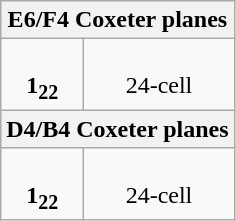<table class=wikitable>
<tr>
<th colspan=2>E6/F4 Coxeter planes</th>
</tr>
<tr align=center valign=top>
<td><br><strong>1<sub>22</sub></strong></td>
<td><br>24-cell</td>
</tr>
<tr>
<th colspan=2>D4/B4 Coxeter planes</th>
</tr>
<tr align=center valign=top>
<td><br><strong>1<sub>22</sub></strong></td>
<td><br>24-cell</td>
</tr>
</table>
